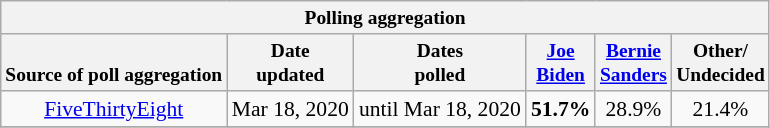<table class="wikitable" style="font-size:90%;text-align:center;">
<tr valign=bottom style="font-size:90%;">
<th colspan="12">Polling aggregation</th>
</tr>
<tr valign=bottom style="font-size:90%;">
<th>Source of poll aggregation</th>
<th>Date<br>updated</th>
<th>Dates<br>polled</th>
<th><a href='#'>Joe<br>Biden</a></th>
<th><a href='#'>Bernie<br>Sanders</a></th>
<th>Other/<br>Undecided</th>
</tr>
<tr>
<td><a href='#'>FiveThirtyEight</a></td>
<td>Mar 18, 2020</td>
<td>until Mar 18, 2020</td>
<td><strong>51.7%</strong></td>
<td>28.9%</td>
<td>21.4%</td>
</tr>
<tr>
</tr>
</table>
